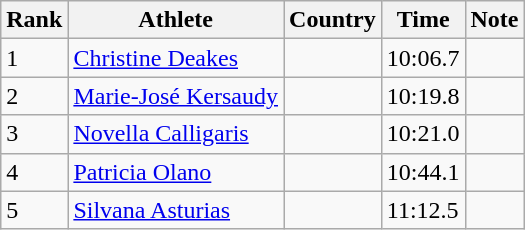<table class="wikitable sortable">
<tr>
<th>Rank</th>
<th>Athlete</th>
<th>Country</th>
<th>Time</th>
<th>Note</th>
</tr>
<tr>
<td>1</td>
<td><a href='#'>Christine Deakes</a></td>
<td></td>
<td>10:06.7</td>
<td></td>
</tr>
<tr>
<td>2</td>
<td><a href='#'>Marie-José Kersaudy</a></td>
<td></td>
<td>10:19.8</td>
<td></td>
</tr>
<tr>
<td>3</td>
<td><a href='#'>Novella Calligaris</a></td>
<td></td>
<td>10:21.0</td>
<td></td>
</tr>
<tr>
<td>4</td>
<td><a href='#'>Patricia Olano</a></td>
<td></td>
<td>10:44.1</td>
<td></td>
</tr>
<tr>
<td>5</td>
<td><a href='#'>Silvana Asturias</a></td>
<td></td>
<td>11:12.5</td>
<td></td>
</tr>
</table>
